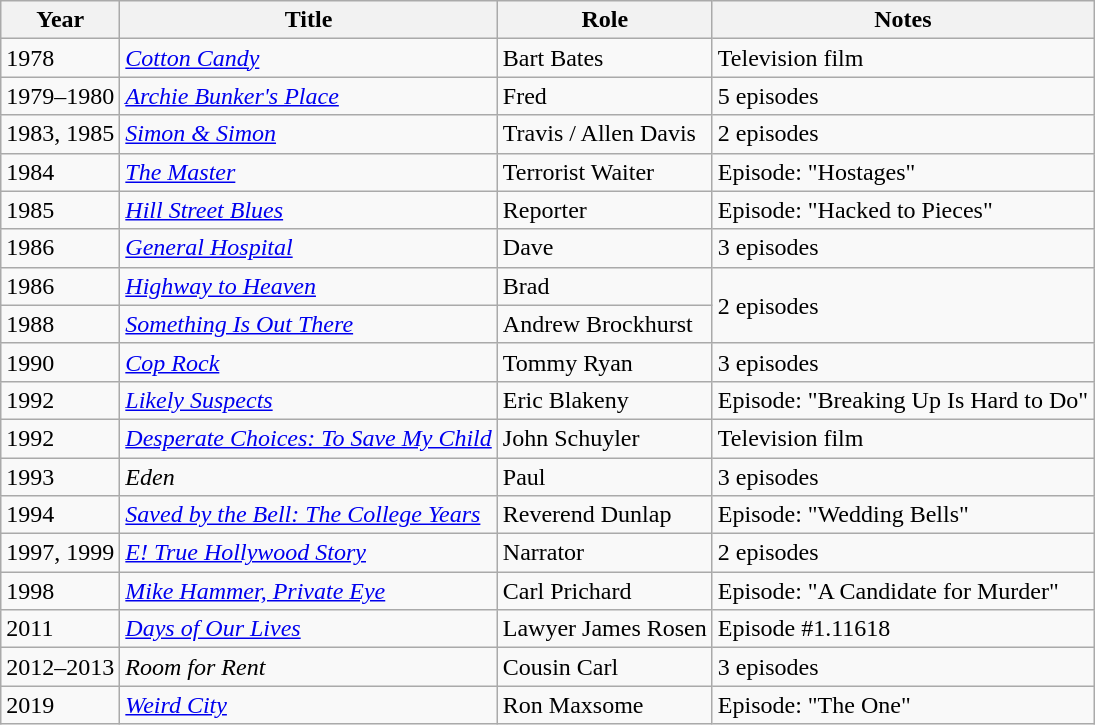<table class="wikitable sortable">
<tr>
<th>Year</th>
<th>Title</th>
<th>Role</th>
<th>Notes</th>
</tr>
<tr>
<td>1978</td>
<td><a href='#'><em>Cotton Candy</em></a></td>
<td>Bart Bates</td>
<td>Television film</td>
</tr>
<tr>
<td>1979–1980</td>
<td><em><a href='#'>Archie Bunker's Place</a></em></td>
<td>Fred</td>
<td>5 episodes</td>
</tr>
<tr>
<td>1983, 1985</td>
<td><em><a href='#'>Simon & Simon</a></em></td>
<td>Travis / Allen Davis</td>
<td>2 episodes</td>
</tr>
<tr>
<td>1984</td>
<td><a href='#'><em>The Master</em></a></td>
<td>Terrorist Waiter</td>
<td>Episode: "Hostages"</td>
</tr>
<tr>
<td>1985</td>
<td><em><a href='#'>Hill Street Blues</a></em></td>
<td>Reporter</td>
<td>Episode: "Hacked to Pieces"</td>
</tr>
<tr>
<td>1986</td>
<td><em><a href='#'>General Hospital</a></em></td>
<td>Dave</td>
<td>3 episodes</td>
</tr>
<tr>
<td>1986</td>
<td><em><a href='#'>Highway to Heaven</a></em></td>
<td>Brad</td>
<td rowspan="2">2 episodes</td>
</tr>
<tr>
<td>1988</td>
<td><em><a href='#'>Something Is Out There</a></em></td>
<td>Andrew Brockhurst</td>
</tr>
<tr>
<td>1990</td>
<td><em><a href='#'>Cop Rock</a></em></td>
<td>Tommy Ryan</td>
<td>3 episodes</td>
</tr>
<tr>
<td>1992</td>
<td><em><a href='#'>Likely Suspects</a></em></td>
<td>Eric Blakeny</td>
<td>Episode: "Breaking Up Is Hard to Do"</td>
</tr>
<tr>
<td>1992</td>
<td><em><a href='#'>Desperate Choices: To Save My Child</a></em></td>
<td>John Schuyler</td>
<td>Television film</td>
</tr>
<tr>
<td>1993</td>
<td><em>Eden</em></td>
<td>Paul</td>
<td>3 episodes</td>
</tr>
<tr>
<td>1994</td>
<td><em><a href='#'>Saved by the Bell: The College Years</a></em></td>
<td>Reverend Dunlap</td>
<td>Episode: "Wedding Bells"</td>
</tr>
<tr>
<td>1997, 1999</td>
<td><em><a href='#'>E! True Hollywood Story</a></em></td>
<td>Narrator</td>
<td>2 episodes</td>
</tr>
<tr>
<td>1998</td>
<td><em><a href='#'>Mike Hammer, Private Eye</a></em></td>
<td>Carl Prichard</td>
<td>Episode: "A Candidate for Murder"</td>
</tr>
<tr>
<td>2011</td>
<td><em><a href='#'>Days of Our Lives</a></em></td>
<td>Lawyer James Rosen</td>
<td>Episode #1.11618</td>
</tr>
<tr>
<td>2012–2013</td>
<td><em>Room for Rent</em></td>
<td>Cousin Carl</td>
<td>3 episodes</td>
</tr>
<tr>
<td>2019</td>
<td><a href='#'><em>Weird City</em></a></td>
<td>Ron Maxsome</td>
<td>Episode: "The One"</td>
</tr>
</table>
